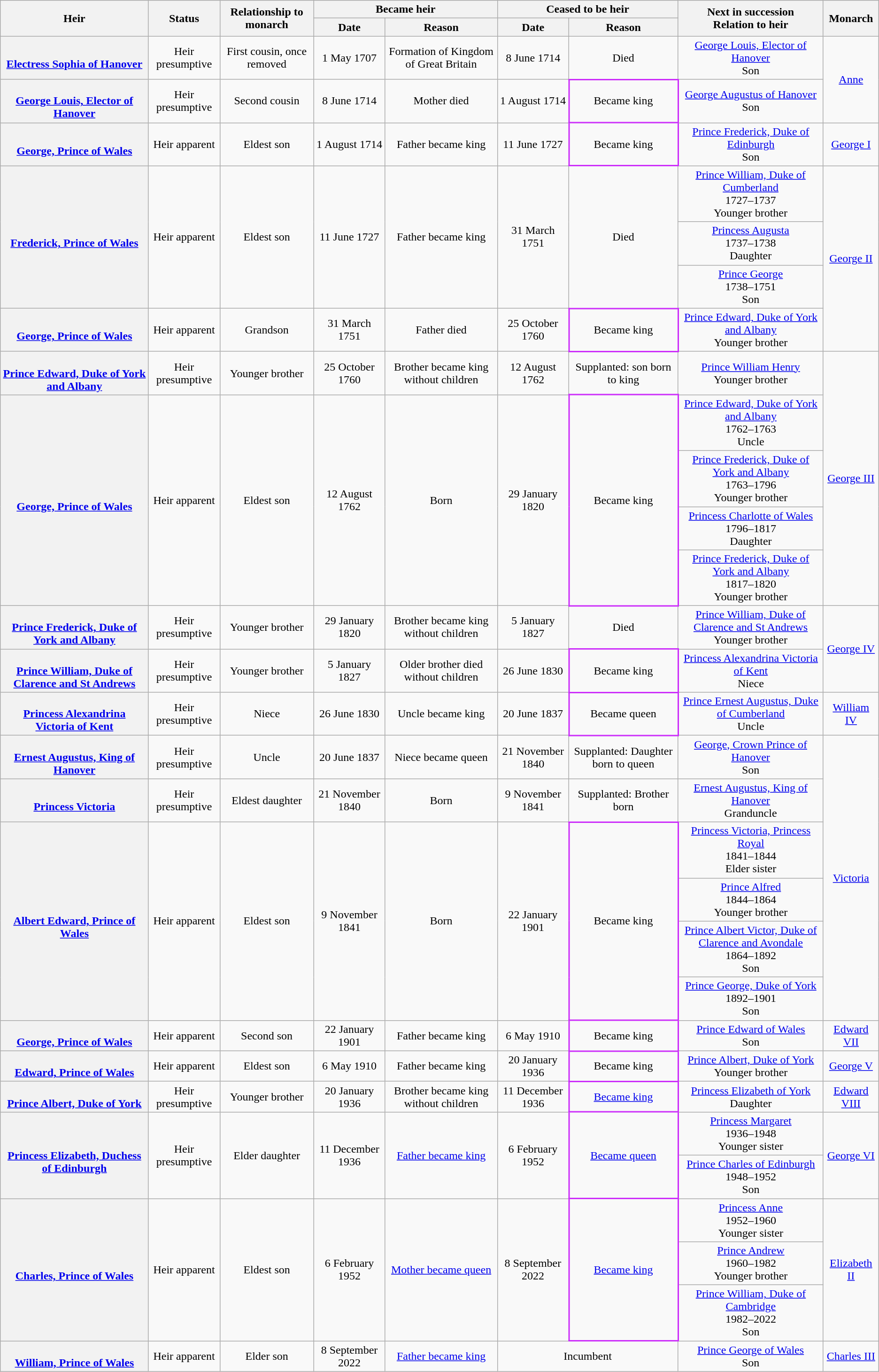<table class="wikitable sortable" style="text-align:center">
<tr>
<th rowspan=2>Heir</th>
<th rowspan=2>Status</th>
<th rowspan=2>Relationship to monarch</th>
<th colspan=2>Became heir</th>
<th colspan=2>Ceased to be heir</th>
<th rowspan=2>Next in succession<br>Relation to heir</th>
<th rowspan=2>Monarch</th>
</tr>
<tr>
<th>Date</th>
<th>Reason</th>
<th>Date</th>
<th>Reason</th>
</tr>
<tr>
<th><br><a href='#'>Electress Sophia of Hanover</a></th>
<td>Heir presumptive</td>
<td>First cousin, once removed</td>
<td>1 May 1707</td>
<td>Formation of Kingdom of Great Britain</td>
<td>8 June 1714</td>
<td>Died</td>
<td><a href='#'>George Louis, Elector of Hanover</a><br>Son</td>
<td rowspan=2><a href='#'>Anne</a></td>
</tr>
<tr>
<th><br><a href='#'>George Louis, Elector of Hanover</a></th>
<td>Heir presumptive</td>
<td>Second cousin</td>
<td>8 June 1714</td>
<td>Mother died</td>
<td>1 August 1714</td>
<td style="border-width:2px; border-color:#CC2EFA">Became king</td>
<td><a href='#'>George Augustus of Hanover</a><br>Son</td>
</tr>
<tr>
<th><br><a href='#'>George, Prince of Wales</a></th>
<td>Heir apparent</td>
<td>Eldest son</td>
<td>1 August 1714</td>
<td>Father became king</td>
<td>11 June 1727</td>
<td style="border-width:2px; border-color:#CC2EFA">Became king</td>
<td><a href='#'>Prince Frederick, Duke of Edinburgh</a><br>Son</td>
<td><a href='#'>George I</a></td>
</tr>
<tr>
<th rowspan=3><br><a href='#'>Frederick, Prince of Wales</a></th>
<td rowspan=3>Heir apparent</td>
<td rowspan=3>Eldest son</td>
<td rowspan=3>11 June 1727</td>
<td rowspan=3>Father became king</td>
<td rowspan=3>31 March 1751</td>
<td rowspan=3>Died</td>
<td><a href='#'>Prince William, Duke of Cumberland</a><br>1727–1737<br>Younger brother</td>
<td rowspan=4><a href='#'>George II</a></td>
</tr>
<tr>
<td><a href='#'>Princess Augusta</a><br>1737–1738<br>Daughter</td>
</tr>
<tr>
<td><a href='#'>Prince George</a><br>1738–1751<br>Son</td>
</tr>
<tr>
<th><br><a href='#'>George, Prince of Wales</a></th>
<td>Heir apparent</td>
<td>Grandson</td>
<td>31 March 1751</td>
<td>Father died</td>
<td>25 October 1760</td>
<td style="border-width:2px; border-color:#CC2EFA">Became king</td>
<td><a href='#'>Prince Edward, Duke of York and Albany</a><br>Younger brother</td>
</tr>
<tr>
<th><br><a href='#'>Prince Edward, Duke of York and Albany</a></th>
<td>Heir presumptive</td>
<td>Younger brother</td>
<td>25 October 1760</td>
<td>Brother became king without children</td>
<td>12 August 1762</td>
<td>Supplanted: son born to king</td>
<td><a href='#'>Prince William Henry</a><br>Younger brother</td>
<td rowspan=5><a href='#'>George III</a></td>
</tr>
<tr>
<th rowspan=4><br><a href='#'>George, Prince of Wales</a></th>
<td rowspan=4>Heir apparent</td>
<td rowspan=4>Eldest son</td>
<td rowspan=4>12 August 1762</td>
<td rowspan=4>Born</td>
<td rowspan=4>29 January 1820</td>
<td rowspan=4 style="border-width:2px; border-color:#CC2EFA">Became king</td>
<td><a href='#'>Prince Edward, Duke of York and Albany</a><br>1762–1763<br>Uncle</td>
</tr>
<tr>
<td><a href='#'>Prince Frederick, Duke of York and Albany</a><br>1763–1796<br>Younger brother</td>
</tr>
<tr>
<td><a href='#'>Princess Charlotte of Wales</a><br>1796–1817<br>Daughter</td>
</tr>
<tr>
<td><a href='#'>Prince Frederick, Duke of York and Albany</a><br>1817–1820<br>Younger brother</td>
</tr>
<tr>
<th><br><a href='#'>Prince Frederick, Duke of York and Albany</a></th>
<td>Heir presumptive</td>
<td>Younger brother</td>
<td>29 January 1820</td>
<td>Brother became king without children</td>
<td>5 January 1827</td>
<td>Died</td>
<td><a href='#'>Prince William, Duke of Clarence and St Andrews</a><br>Younger brother</td>
<td rowspan=2><a href='#'>George IV</a></td>
</tr>
<tr>
<th><br><a href='#'>Prince William, Duke of Clarence and St Andrews</a></th>
<td>Heir presumptive</td>
<td>Younger brother</td>
<td>5 January 1827</td>
<td>Older brother died without children</td>
<td>26 June 1830</td>
<td style="border-width:2px; border-color:#CC2EFA">Became king</td>
<td><a href='#'>Princess Alexandrina Victoria of Kent</a><br>Niece</td>
</tr>
<tr>
<th><br><a href='#'>Princess Alexandrina Victoria of Kent</a></th>
<td>Heir presumptive</td>
<td>Niece</td>
<td>26 June 1830</td>
<td>Uncle became king</td>
<td>20 June 1837</td>
<td style="border-width:2px; border-color:#CC2EFA">Became queen</td>
<td><a href='#'>Prince Ernest Augustus, Duke of Cumberland</a><br>Uncle</td>
<td><a href='#'>William IV</a></td>
</tr>
<tr>
<th><br><a href='#'>Ernest Augustus, King of Hanover</a></th>
<td>Heir presumptive</td>
<td>Uncle</td>
<td>20 June 1837</td>
<td>Niece became queen</td>
<td>21 November 1840</td>
<td>Supplanted: Daughter born to queen</td>
<td><a href='#'>George, Crown Prince of Hanover</a><br>Son</td>
<td rowspan=6><a href='#'>Victoria</a></td>
</tr>
<tr>
<th><br><a href='#'>Princess Victoria</a></th>
<td>Heir presumptive</td>
<td>Eldest daughter</td>
<td>21 November 1840</td>
<td>Born</td>
<td>9 November 1841</td>
<td>Supplanted: Brother born</td>
<td><a href='#'>Ernest Augustus, King of Hanover</a><br>Granduncle</td>
</tr>
<tr>
<th rowspan=4><br><a href='#'>Albert Edward, Prince of Wales</a></th>
<td rowspan=4>Heir apparent</td>
<td rowspan=4>Eldest son</td>
<td rowspan=4>9 November 1841</td>
<td rowspan=4>Born</td>
<td rowspan=4>22 January 1901</td>
<td rowspan=4 style="border-width:2px; border-color:#CC2EFA">Became king</td>
<td><a href='#'>Princess Victoria, Princess Royal</a><br>1841–1844<br>Elder sister</td>
</tr>
<tr>
<td><a href='#'>Prince Alfred</a><br>1844–1864<br>Younger brother</td>
</tr>
<tr>
<td><a href='#'>Prince Albert Victor, Duke of Clarence and Avondale</a><br>1864–1892<br>Son</td>
</tr>
<tr>
<td><a href='#'>Prince George, Duke of York</a><br>1892–1901<br>Son</td>
</tr>
<tr>
<th><br><a href='#'>George, Prince of Wales</a></th>
<td>Heir apparent</td>
<td>Second son</td>
<td>22 January 1901</td>
<td>Father became king</td>
<td>6 May 1910</td>
<td style="border-width:2px; border-color:#CC2EFA">Became king</td>
<td><a href='#'>Prince Edward of Wales</a><br>Son</td>
<td><a href='#'>Edward VII</a></td>
</tr>
<tr>
<th><br><a href='#'>Edward, Prince of Wales</a></th>
<td>Heir apparent</td>
<td>Eldest son</td>
<td>6 May 1910</td>
<td>Father became king</td>
<td>20 January 1936</td>
<td style="border-width:2px; border-color:#CC2EFA">Became king</td>
<td><a href='#'>Prince Albert, Duke of York</a><br>Younger brother</td>
<td><a href='#'>George V</a></td>
</tr>
<tr>
<th><br><a href='#'>Prince Albert, Duke of York</a></th>
<td>Heir presumptive</td>
<td>Younger brother</td>
<td>20 January 1936</td>
<td>Brother became king without children</td>
<td>11 December 1936</td>
<td style="border-width:2px; border-color:#CC2EFA"><a href='#'>Became king</a></td>
<td><a href='#'>Princess Elizabeth of York</a><br>Daughter</td>
<td><a href='#'>Edward VIII</a></td>
</tr>
<tr>
<th rowspan=2><br><a href='#'>Princess Elizabeth, Duchess of Edinburgh</a></th>
<td rowspan=2>Heir presumptive</td>
<td rowspan=2>Elder daughter</td>
<td rowspan=2>11 December 1936</td>
<td rowspan=2><a href='#'>Father became king</a></td>
<td rowspan=2>6 February 1952</td>
<td rowspan=2 style="border-width:2px; border-color:#CC2EFA"><a href='#'>Became queen</a></td>
<td><a href='#'>Princess Margaret</a><br>1936–1948<br>Younger sister</td>
<td rowspan=2><a href='#'>George VI</a></td>
</tr>
<tr>
<td><a href='#'>Prince Charles of Edinburgh</a><br>1948–1952<br>Son</td>
</tr>
<tr>
<th rowspan=3><br><a href='#'>Charles, Prince of Wales</a></th>
<td rowspan=3>Heir apparent</td>
<td rowspan=3>Eldest son</td>
<td rowspan=3>6 February 1952</td>
<td rowspan=3><a href='#'>Mother became queen</a></td>
<td rowspan=3>8 September 2022</td>
<td rowspan=3 style="border-width:2px; border-color:#CC2EFA"><a href='#'>Became king</a></td>
<td><a href='#'>Princess Anne</a><br>1952–1960<br>Younger sister</td>
<td rowspan=3><a href='#'>Elizabeth II</a></td>
</tr>
<tr>
<td><a href='#'>Prince Andrew</a><br>1960–1982<br>Younger brother</td>
</tr>
<tr>
<td><a href='#'>Prince William, Duke of Cambridge</a><br>1982–2022<br>Son</td>
</tr>
<tr>
<th><br><a href='#'>William, Prince of Wales</a></th>
<td>Heir apparent</td>
<td>Elder son</td>
<td>8 September 2022</td>
<td><a href='#'>Father became king</a></td>
<td colspan=2>Incumbent</td>
<td><a href='#'>Prince George of Wales</a><br>Son</td>
<td><a href='#'>Charles III</a></td>
</tr>
</table>
